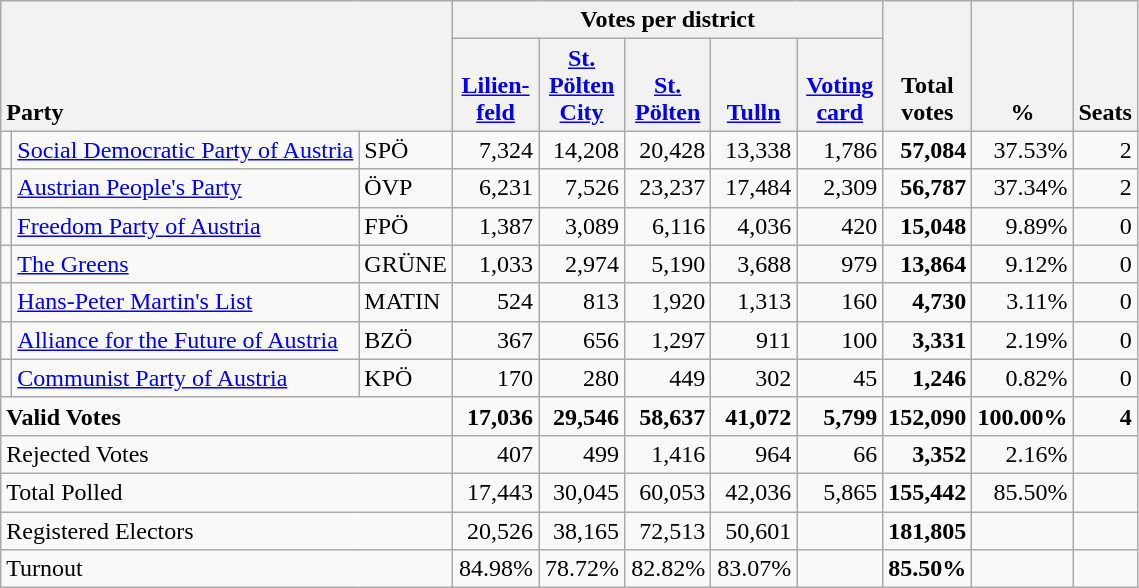<table class="wikitable" border="1" style="text-align:right;">
<tr>
<th style="text-align:left;" valign=bottom rowspan=2 colspan=3>Party</th>
<th colspan=5>Votes per district</th>
<th align=center valign=bottom rowspan=2 width="50">Total<br>votes</th>
<th align=center valign=bottom rowspan=2 width="50">%</th>
<th align=center valign=bottom rowspan=2>Seats</th>
</tr>
<tr>
<th align=center valign=bottom width="50"><a href='#'>Lilien-<br>feld</a></th>
<th align=center valign=bottom width="50"><a href='#'>St.<br>Pölten<br>City</a></th>
<th align=center valign=bottom width="50"><a href='#'>St.<br>Pölten</a></th>
<th align=center valign=bottom width="50"><a href='#'>Tulln</a></th>
<th align=center valign=bottom width="50"><a href='#'>Voting<br>card</a></th>
</tr>
<tr>
<td></td>
<td align=left style="white-space: nowrap;"><a href='#'>Social Democratic Party of Austria</a></td>
<td align=left>SPÖ</td>
<td>7,324</td>
<td>14,208</td>
<td>20,428</td>
<td>13,338</td>
<td>1,786</td>
<td><strong>57,084</strong></td>
<td>37.53%</td>
<td>2</td>
</tr>
<tr>
<td></td>
<td align=left><a href='#'>Austrian People's Party</a></td>
<td align=left>ÖVP</td>
<td>6,231</td>
<td>7,526</td>
<td>23,237</td>
<td>17,484</td>
<td>2,309</td>
<td><strong>56,787</strong></td>
<td>37.34%</td>
<td>2</td>
</tr>
<tr>
<td></td>
<td align=left><a href='#'>Freedom Party of Austria</a></td>
<td align=left>FPÖ</td>
<td>1,387</td>
<td>3,089</td>
<td>6,116</td>
<td>4,036</td>
<td>420</td>
<td><strong>15,048</strong></td>
<td>9.89%</td>
<td>0</td>
</tr>
<tr>
<td></td>
<td align=left><a href='#'>The Greens</a></td>
<td align=left>GRÜNE</td>
<td>1,033</td>
<td>2,974</td>
<td>5,190</td>
<td>3,688</td>
<td>979</td>
<td><strong>13,864</strong></td>
<td>9.12%</td>
<td>0</td>
</tr>
<tr>
<td></td>
<td align=left><a href='#'>Hans-Peter Martin's List</a></td>
<td align=left>MATIN</td>
<td>524</td>
<td>813</td>
<td>1,920</td>
<td>1,313</td>
<td>160</td>
<td><strong>4,730</strong></td>
<td>3.11%</td>
<td>0</td>
</tr>
<tr>
<td></td>
<td align=left><a href='#'>Alliance for the Future of Austria</a></td>
<td align=left>BZÖ</td>
<td>367</td>
<td>656</td>
<td>1,297</td>
<td>911</td>
<td>100</td>
<td><strong>3,331</strong></td>
<td>2.19%</td>
<td>0</td>
</tr>
<tr>
<td></td>
<td align=left><a href='#'>Communist Party of Austria</a></td>
<td align=left>KPÖ</td>
<td>170</td>
<td>280</td>
<td>449</td>
<td>302</td>
<td>45</td>
<td><strong>1,246</strong></td>
<td>0.82%</td>
<td>0</td>
</tr>
<tr style="font-weight:bold">
<td align=left colspan=3>Valid Votes</td>
<td>17,036</td>
<td>29,546</td>
<td>58,637</td>
<td>41,072</td>
<td>5,799</td>
<td>152,090</td>
<td>100.00%</td>
<td>4</td>
</tr>
<tr>
<td align=left colspan=3>Rejected Votes</td>
<td>407</td>
<td>499</td>
<td>1,416</td>
<td>964</td>
<td>66</td>
<td><strong>3,352</strong></td>
<td>2.16%</td>
<td></td>
</tr>
<tr>
<td align=left colspan=3>Total Polled</td>
<td>17,443</td>
<td>30,045</td>
<td>60,053</td>
<td>42,036</td>
<td>5,865</td>
<td><strong>155,442</strong></td>
<td>85.50%</td>
<td></td>
</tr>
<tr>
<td align=left colspan=3>Registered Electors</td>
<td>20,526</td>
<td>38,165</td>
<td>72,513</td>
<td>50,601</td>
<td></td>
<td><strong>181,805</strong></td>
<td></td>
<td></td>
</tr>
<tr>
<td align=left colspan=3>Turnout</td>
<td>84.98%</td>
<td>78.72%</td>
<td>82.82%</td>
<td>83.07%</td>
<td></td>
<td><strong>85.50%</strong></td>
<td></td>
<td></td>
</tr>
</table>
